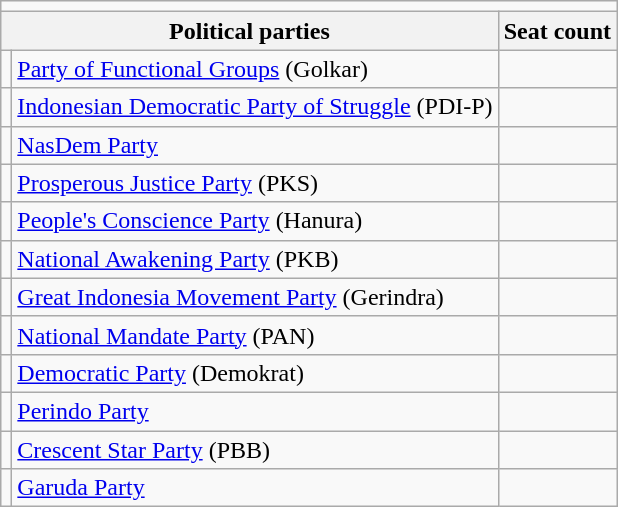<table class="wikitable">
<tr>
<td colspan="4"></td>
</tr>
<tr>
<th colspan="2">Political parties</th>
<th>Seat count</th>
</tr>
<tr>
<td bgcolor=></td>
<td><a href='#'>Party of Functional Groups</a> (Golkar)</td>
<td></td>
</tr>
<tr>
<td bgcolor=></td>
<td><a href='#'>Indonesian Democratic Party of Struggle</a> (PDI-P)</td>
<td></td>
</tr>
<tr>
<td bgcolor=></td>
<td><a href='#'>NasDem Party</a></td>
<td></td>
</tr>
<tr>
<td bgcolor=></td>
<td><a href='#'>Prosperous Justice Party</a> (PKS)</td>
<td></td>
</tr>
<tr>
<td bgcolor=></td>
<td><a href='#'>People's Conscience Party</a> (Hanura)</td>
<td></td>
</tr>
<tr>
<td bgcolor=></td>
<td><a href='#'>National Awakening Party</a> (PKB)</td>
<td></td>
</tr>
<tr>
<td bgcolor=></td>
<td><a href='#'>Great Indonesia Movement Party</a> (Gerindra)</td>
<td></td>
</tr>
<tr>
<td bgcolor=></td>
<td><a href='#'>National Mandate Party</a> (PAN)</td>
<td></td>
</tr>
<tr>
<td bgcolor=></td>
<td><a href='#'>Democratic Party</a> (Demokrat)</td>
<td></td>
</tr>
<tr>
<td bgcolor=></td>
<td><a href='#'>Perindo Party</a></td>
<td></td>
</tr>
<tr>
<td bgcolor=></td>
<td><a href='#'>Crescent Star Party</a> (PBB)</td>
<td></td>
</tr>
<tr>
<td bgcolor=></td>
<td><a href='#'>Garuda Party</a></td>
<td></td>
</tr>
</table>
